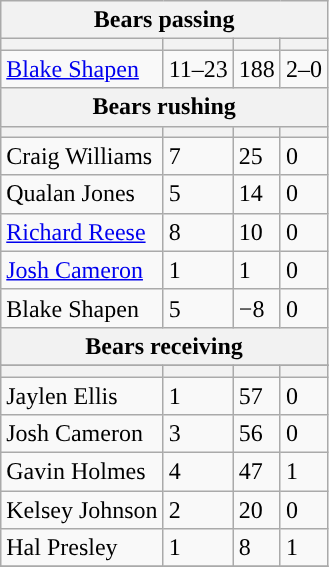<table class="wikitable plainrowheaders">
<tr>
<th colspan="6">Bears passing</th>
</tr>
<tr>
<th scope="col"></th>
<th scope="col"></th>
<th scope="col"></th>
<th scope="col"></th>
</tr>
<tr>
<td><a href='#'>Blake Shapen</a></td>
<td>11–23</td>
<td>188</td>
<td>2–0</td>
</tr>
<tr>
<th colspan="6">Bears rushing</th>
</tr>
<tr>
<th scope="col"></th>
<th scope="col"></th>
<th scope="col"></th>
<th scope="col"></th>
</tr>
<tr>
<td>Craig Williams</td>
<td>7</td>
<td>25</td>
<td>0</td>
</tr>
<tr>
<td>Qualan Jones</td>
<td>5</td>
<td>14</td>
<td>0</td>
</tr>
<tr>
<td><a href='#'>Richard Reese</a></td>
<td>8</td>
<td>10</td>
<td>0</td>
</tr>
<tr>
<td><a href='#'>Josh Cameron</a></td>
<td>1</td>
<td>1</td>
<td>0</td>
</tr>
<tr>
<td>Blake Shapen</td>
<td>5</td>
<td>−8</td>
<td>0</td>
</tr>
<tr>
<th colspan="6">Bears receiving</th>
</tr>
<tr>
</tr>
<tr>
<th scope="col"></th>
<th scope="col"></th>
<th scope="col"></th>
<th scope="col"></th>
</tr>
<tr>
<td>Jaylen Ellis</td>
<td>1</td>
<td>57</td>
<td>0</td>
</tr>
<tr>
<td>Josh Cameron</td>
<td>3</td>
<td>56</td>
<td>0</td>
</tr>
<tr>
<td>Gavin Holmes</td>
<td>4</td>
<td>47</td>
<td>1</td>
</tr>
<tr>
<td>Kelsey Johnson</td>
<td>2</td>
<td>20</td>
<td>0</td>
</tr>
<tr>
<td>Hal Presley</td>
<td>1</td>
<td>8</td>
<td>1</td>
</tr>
<tr>
</tr>
</table>
